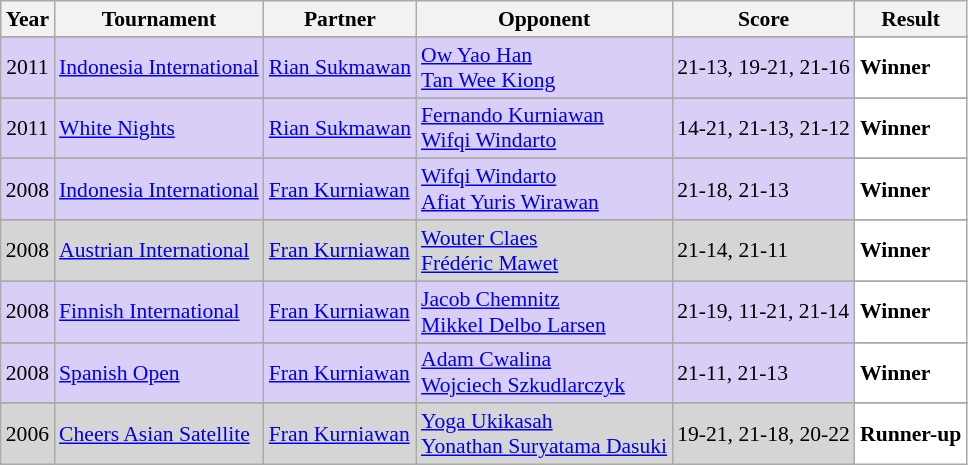<table class="sortable wikitable" style="font-size: 90%;">
<tr>
<th>Year</th>
<th>Tournament</th>
<th>Partner</th>
<th>Opponent</th>
<th>Score</th>
<th>Result</th>
</tr>
<tr>
</tr>
<tr style="background:#D8CEF6">
<td align="center">2011</td>
<td align="left"><a href='#'>Indonesia International</a></td>
<td align="left"> <a href='#'>Rian Sukmawan</a></td>
<td align="left"> <a href='#'>Ow Yao Han</a><br> <a href='#'>Tan Wee Kiong</a></td>
<td align="left">21-13, 19-21, 21-16</td>
<td style="text-align:left; background:white"> <strong>Winner</strong></td>
</tr>
<tr>
</tr>
<tr style="background:#D8CEF6">
<td align="center">2011</td>
<td align="left"><a href='#'>White Nights</a></td>
<td align="left"> <a href='#'>Rian Sukmawan</a></td>
<td align="left"> <a href='#'>Fernando Kurniawan</a><br> <a href='#'>Wifqi Windarto</a></td>
<td align="left">14-21, 21-13, 21-12</td>
<td style="text-align:left; background:white"> <strong>Winner</strong></td>
</tr>
<tr>
</tr>
<tr style="background:#D8CEF6">
<td align="center">2008</td>
<td align="left"><a href='#'>Indonesia International</a></td>
<td align="left"> <a href='#'>Fran Kurniawan</a></td>
<td align="left"> <a href='#'>Wifqi Windarto</a><br> <a href='#'>Afiat Yuris Wirawan</a></td>
<td align="left">21-18, 21-13</td>
<td style="text-align:left; background:white"> <strong>Winner</strong></td>
</tr>
<tr>
</tr>
<tr style="background:#D5D5D5">
<td align="center">2008</td>
<td align="left"><a href='#'>Austrian International</a></td>
<td align="left"> <a href='#'>Fran Kurniawan</a></td>
<td align="left"> <a href='#'>Wouter Claes</a><br> <a href='#'>Frédéric Mawet</a></td>
<td align="left">21-14, 21-11</td>
<td style="text-align:left; background:white"> <strong>Winner</strong></td>
</tr>
<tr>
</tr>
<tr style="background:#D8CEF6">
<td align="center">2008</td>
<td align="left"><a href='#'>Finnish International</a></td>
<td align="left"> <a href='#'>Fran Kurniawan</a></td>
<td align="left"> <a href='#'>Jacob Chemnitz</a><br> <a href='#'>Mikkel Delbo Larsen</a></td>
<td align="left">21-19, 11-21, 21-14</td>
<td style="text-align:left; background:white"> <strong>Winner</strong></td>
</tr>
<tr>
</tr>
<tr style="background:#D8CEF6">
<td align="center">2008</td>
<td align="left"><a href='#'>Spanish Open</a></td>
<td align="left"> <a href='#'>Fran Kurniawan</a></td>
<td align="left"> <a href='#'>Adam Cwalina</a><br> <a href='#'>Wojciech Szkudlarczyk</a></td>
<td align="left">21-11, 21-13</td>
<td style="text-align:left; background:white"> <strong>Winner</strong></td>
</tr>
<tr>
</tr>
<tr style="background:#D5D5D5">
<td align="center">2006</td>
<td align="left"><a href='#'>Cheers Asian Satellite</a></td>
<td align="left"> <a href='#'>Fran Kurniawan</a></td>
<td align="left"> <a href='#'>Yoga Ukikasah</a><br> <a href='#'>Yonathan Suryatama Dasuki</a></td>
<td align="left">19-21, 21-18, 20-22</td>
<td style="text-align:left; background:white"> <strong>Runner-up</strong></td>
</tr>
</table>
